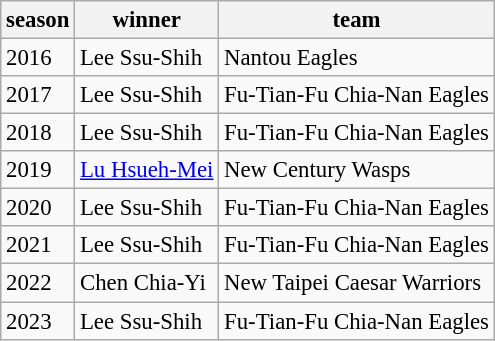<table class="wikitable" style="font-size:95%;">
<tr>
<th>season</th>
<th>winner</th>
<th>team</th>
</tr>
<tr>
<td>2016</td>
<td>Lee Ssu-Shih</td>
<td>Nantou Eagles</td>
</tr>
<tr>
<td>2017</td>
<td>Lee Ssu-Shih</td>
<td>Fu-Tian-Fu Chia-Nan Eagles</td>
</tr>
<tr>
<td>2018</td>
<td>Lee Ssu-Shih</td>
<td>Fu-Tian-Fu Chia-Nan Eagles</td>
</tr>
<tr>
<td>2019</td>
<td><a href='#'>Lu Hsueh-Mei</a></td>
<td>New Century Wasps</td>
</tr>
<tr>
<td>2020</td>
<td>Lee Ssu-Shih</td>
<td>Fu-Tian-Fu Chia-Nan Eagles</td>
</tr>
<tr>
<td>2021</td>
<td>Lee Ssu-Shih</td>
<td>Fu-Tian-Fu Chia-Nan Eagles</td>
</tr>
<tr>
<td>2022</td>
<td>Chen Chia-Yi</td>
<td>New Taipei Caesar Warriors</td>
</tr>
<tr>
<td>2023</td>
<td>Lee Ssu-Shih</td>
<td>Fu-Tian-Fu Chia-Nan Eagles</td>
</tr>
</table>
